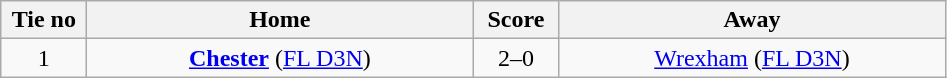<table class="wikitable" style="text-align:center">
<tr>
<th width=50>Tie no</th>
<th width=250>Home</th>
<th width=50>Score</th>
<th width=250>Away</th>
</tr>
<tr>
<td>1</td>
<td><strong><a href='#'>Chester</a></strong> (<a href='#'>FL D3N</a>)</td>
<td>2–0</td>
<td><a href='#'>Wrexham</a> (<a href='#'>FL D3N</a>)</td>
</tr>
</table>
